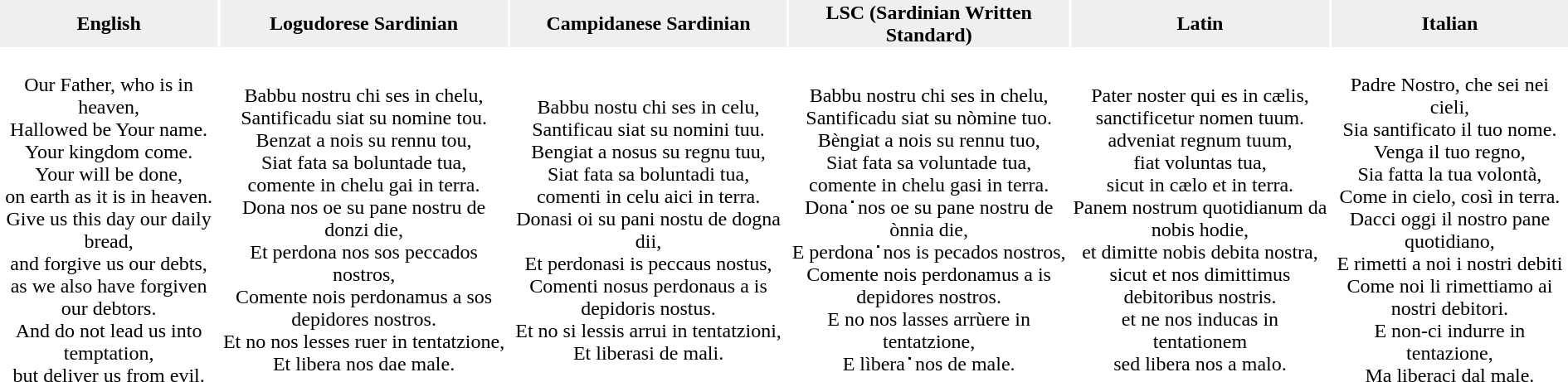<table class="itwiki_template_toc" style="width:100%; text-align:center;">
<tr>
<th style="background:#efefef;">English</th>
<th style="background:#efefef;">Logudorese Sardinian</th>
<th style="background:#efefef;">Campidanese Sardinian</th>
<th style="background:#efefef;">LSC (Sardinian Written Standard)</th>
<th style="background:#efefef;">Latin</th>
<th style="background:#efefef;">Italian</th>
</tr>
<tr>
<td><br>Our Father, who is in heaven,<br>
Hallowed be Your name.<br>
Your kingdom come.<br>
Your will be done,<br>
on earth as it is in heaven.<br>
Give us this day our daily bread,<br>
and forgive us our debts,<br>
as we also have forgiven our debtors.<br>
And do not lead us into temptation,<br>
but deliver us from evil.</td>
<td><br>Babbu nostru chi ses in chelu,<br>
Santificadu siat su nomine tou.<br>
Benzat a nois su rennu tou,<br>
Siat fata sa boluntade tua,<br>
comente in chelu gai in terra.<br>
Dona nos oe su pane nostru de donzi die,<br>
Et perdona nos sos peccados nostros,<br>
Comente nois perdonamus a sos depidores nostros.<br>
Et no nos lesses ruer in tentatzione,<br>
Et libera nos dae male.</td>
<td><br>Babbu nostu chi ses in celu,<br>
Santificau siat su nomini tuu.<br>
Bengiat a nosus su regnu tuu,<br>
Siat fata sa boluntadi tua,<br>
comenti in celu aici in terra.<br>
Donasi oi su pani nostu de dogna dii,<br>
Et perdonasi is peccaus nostus,<br>
Comenti nosus perdonaus a is depidoris nostus.<br>
Et no si lessis arrui in tentatzioni,<br>
Et liberasi de mali.</td>
<td><br>Babbu nostru chi ses in chelu,<br>
Santificadu siat su nòmine tuo.<br>
Bèngiat a nois su rennu tuo,<br>
Siat fata sa voluntade tua,<br>
comente in chelu gasi in terra.<br>
Dona་nos oe su pane nostru de ònnia die,<br>
E perdona་nos is pecados nostros,<br>
Comente nois perdonamus a is depidores nostros.<br>
E no nos lasses arrùere in tentatzione,<br>
E lìbera་nos de male.</td>
<td><br>Pater noster qui es in cælis,<br>
sanctificetur nomen tuum.<br>
adveniat regnum tuum,<br>
fiat voluntas tua,<br>
sicut in cælo et in terra.<br>
Panem nostrum quotidianum da nobis hodie,<br>
et dimitte nobis debita nostra,<br>
sicut et nos dimittimus debitoribus nostris.<br>
et ne nos inducas in tentationem<br>
sed libera nos a malo.</td>
<td><br>Padre Nostro, che sei nei cieli,<br>
Sia santificato il tuo nome.<br>
Venga il tuo regno,<br>
Sia fatta la tua volontà,<br>
Come in cielo, così in terra.<br>
Dacci oggi il nostro pane quotidiano,<br>
E rimetti a noi i nostri debiti<br>
Come noi li rimettiamo ai nostri debitori.<br>
E non-ci indurre in tentazione,<br>
Ma liberaci dal male.</td>
</tr>
</table>
